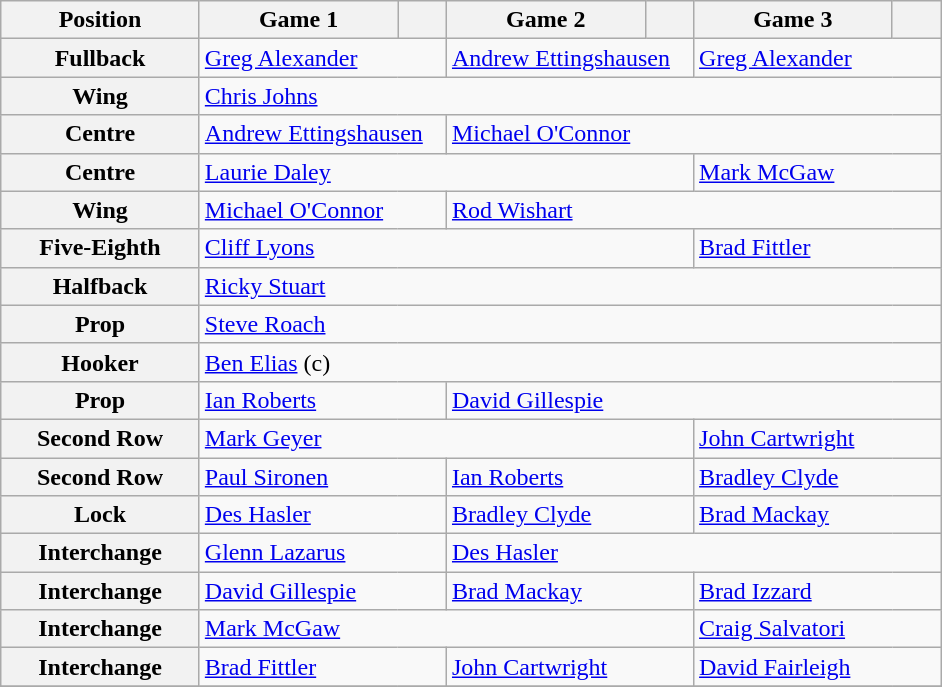<table class="wikitable">
<tr>
<th width="125">Position</th>
<th width="125">Game 1</th>
<th width="25"></th>
<th width="125">Game 2</th>
<th width="25"></th>
<th width="125">Game 3</th>
<th width="25"></th>
</tr>
<tr>
<th>Fullback</th>
<td colspan="2"> <a href='#'>Greg Alexander</a></td>
<td colspan="2"> <a href='#'>Andrew Ettingshausen</a></td>
<td colspan="2"> <a href='#'>Greg Alexander</a></td>
</tr>
<tr>
<th>Wing</th>
<td colspan="6"> <a href='#'>Chris Johns</a></td>
</tr>
<tr>
<th>Centre</th>
<td colspan="2"> <a href='#'>Andrew Ettingshausen</a></td>
<td colspan="4"> <a href='#'>Michael O'Connor</a></td>
</tr>
<tr>
<th>Centre</th>
<td colspan="4"> <a href='#'>Laurie Daley</a></td>
<td colspan="2"> <a href='#'>Mark McGaw</a></td>
</tr>
<tr>
<th>Wing</th>
<td colspan="2"> <a href='#'>Michael O'Connor</a></td>
<td colspan="4"> <a href='#'>Rod Wishart</a></td>
</tr>
<tr>
<th>Five-Eighth</th>
<td colspan="4"> <a href='#'>Cliff Lyons</a></td>
<td colspan="2"> <a href='#'>Brad Fittler</a></td>
</tr>
<tr>
<th>Halfback</th>
<td colspan="6"> <a href='#'>Ricky Stuart</a></td>
</tr>
<tr>
<th>Prop</th>
<td colspan="6"> <a href='#'>Steve Roach</a></td>
</tr>
<tr>
<th>Hooker</th>
<td colspan="6"> <a href='#'>Ben Elias</a> (c)</td>
</tr>
<tr>
<th>Prop</th>
<td colspan="2"> <a href='#'>Ian Roberts</a></td>
<td colspan="4"> <a href='#'>David Gillespie</a></td>
</tr>
<tr>
<th>Second Row</th>
<td colspan="4"> <a href='#'>Mark Geyer</a></td>
<td colspan="2"> <a href='#'>John Cartwright</a></td>
</tr>
<tr>
<th>Second Row</th>
<td colspan="2"> <a href='#'>Paul Sironen</a></td>
<td colspan="2"> <a href='#'>Ian Roberts</a></td>
<td colspan="2"> <a href='#'>Bradley Clyde</a></td>
</tr>
<tr>
<th>Lock</th>
<td colspan="2"> <a href='#'>Des Hasler</a></td>
<td colspan="2"> <a href='#'>Bradley Clyde</a></td>
<td colspan="2"> <a href='#'>Brad Mackay</a></td>
</tr>
<tr>
<th>Interchange</th>
<td colspan="2"> <a href='#'>Glenn Lazarus</a></td>
<td colspan="4"> <a href='#'>Des Hasler</a></td>
</tr>
<tr>
<th>Interchange</th>
<td colspan="2"> <a href='#'>David Gillespie</a></td>
<td colspan="2"> <a href='#'>Brad Mackay</a></td>
<td colspan="2"> <a href='#'>Brad Izzard</a></td>
</tr>
<tr>
<th>Interchange</th>
<td colspan="4"> <a href='#'>Mark McGaw</a></td>
<td colspan="2"> <a href='#'>Craig Salvatori</a></td>
</tr>
<tr>
<th>Interchange</th>
<td colspan="2"> <a href='#'>Brad Fittler</a></td>
<td colspan="2"> <a href='#'>John Cartwright</a></td>
<td colspan="2"> <a href='#'>David Fairleigh</a></td>
</tr>
<tr>
</tr>
</table>
